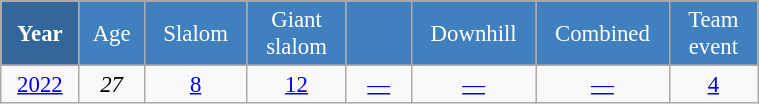<table class="wikitable" style="font-size:95%; text-align:center; border:grey solid 1px; border-collapse:collapse;" width="40%">
<tr style="background-color:#369; color:white;">
<td rowspan="2" colspan="1" width="4%"><strong>Year</strong></td>
</tr>
<tr style="background-color:#4180be; color:white;">
<td width="3%">Age</td>
<td width="5%">Slalom</td>
<td width="5%">Giant<br>slalom</td>
<td width="5%"></td>
<td width="5%">Downhill</td>
<td width="5%">Combined</td>
<td width="5%">Team event</td>
</tr>
<tr style="background-color:#8CB2D8; color:white;">
</tr>
<tr>
<td><a href='#'>2022</a></td>
<td><em>27</em></td>
<td><a href='#'>8</a></td>
<td><a href='#'>12</a></td>
<td><a href='#'>—</a></td>
<td><a href='#'>—</a></td>
<td><a href='#'>—</a></td>
<td><a href='#'>4</a></td>
</tr>
</table>
